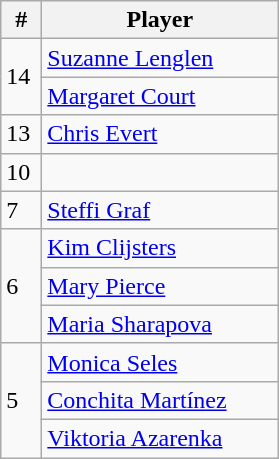<table class="wikitable">
<tr>
<th width=20>#</th>
<th width=150>Player</th>
</tr>
<tr>
<td rowspan=2>14</td>
<td> <a href='#'>Suzanne Lenglen</a></td>
</tr>
<tr>
<td> <a href='#'>Margaret Court</a></td>
</tr>
<tr>
<td>13</td>
<td> <a href='#'>Chris Evert</a></td>
</tr>
<tr>
<td>10</td>
<td></td>
</tr>
<tr>
<td>7</td>
<td> <a href='#'>Steffi Graf</a></td>
</tr>
<tr>
<td rowspan=3>6</td>
<td> <a href='#'>Kim Clijsters</a></td>
</tr>
<tr>
<td> <a href='#'>Mary Pierce</a></td>
</tr>
<tr>
<td> <a href='#'>Maria Sharapova</a></td>
</tr>
<tr>
<td rowspan=3>5</td>
<td> <a href='#'>Monica Seles</a></td>
</tr>
<tr>
<td> <a href='#'>Conchita Martínez</a></td>
</tr>
<tr>
<td> <a href='#'>Viktoria Azarenka</a></td>
</tr>
</table>
